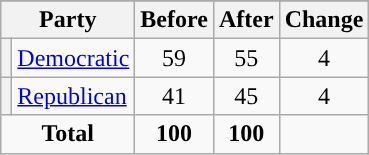<table class="wikitable" style="text-align:center;">
<tr>
</tr>
<tr>
<th colspan=2>Party</th>
<th>Before</th>
<th>After</th>
<th>Change</th>
</tr>
<tr>
<th style="background-color:"></th>
<td style="text-align:left;"><a href='#'>Democratic</a></td>
<td>59</td>
<td>55</td>
<td> 4</td>
</tr>
<tr>
<th style="background-color:"></th>
<td style="text-align:left;"><a href='#'>Republican</a></td>
<td>41</td>
<td>45</td>
<td> 4</td>
</tr>
<tr>
<td colspan=2><strong>Total</strong></td>
<td><strong>100</strong></td>
<td><strong>100</strong></td>
<td></td>
</tr>
</table>
